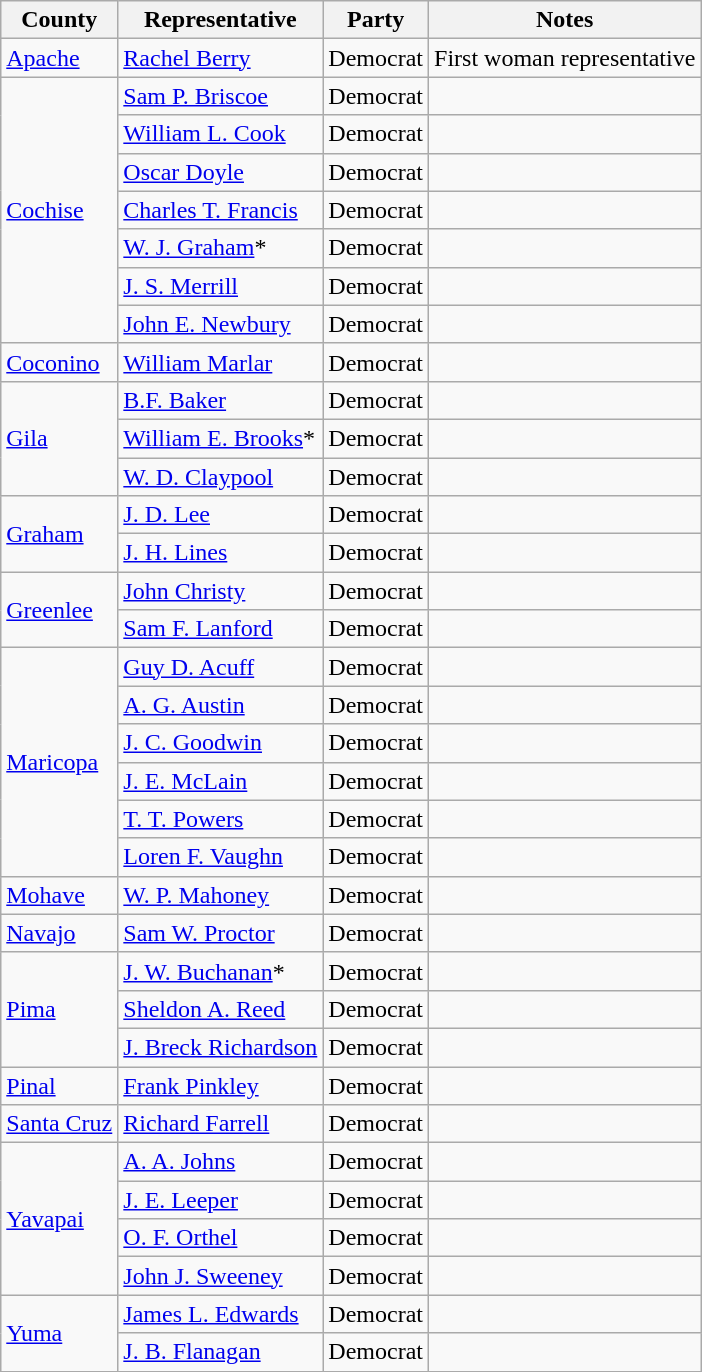<table class=wikitable>
<tr>
<th>County</th>
<th>Representative</th>
<th>Party</th>
<th>Notes</th>
</tr>
<tr>
<td><a href='#'>Apache</a></td>
<td><a href='#'>Rachel Berry</a></td>
<td>Democrat</td>
<td>First woman representative</td>
</tr>
<tr>
<td rowspan="7"><a href='#'>Cochise</a></td>
<td><a href='#'>Sam P. Briscoe</a></td>
<td>Democrat</td>
<td></td>
</tr>
<tr>
<td><a href='#'>William L. Cook</a></td>
<td>Democrat</td>
<td></td>
</tr>
<tr>
<td><a href='#'>Oscar Doyle</a></td>
<td>Democrat</td>
<td></td>
</tr>
<tr>
<td><a href='#'>Charles T. Francis</a></td>
<td>Democrat</td>
<td></td>
</tr>
<tr>
<td><a href='#'>W. J. Graham</a>*</td>
<td>Democrat</td>
<td></td>
</tr>
<tr>
<td><a href='#'>J. S. Merrill</a></td>
<td>Democrat</td>
<td></td>
</tr>
<tr>
<td><a href='#'>John E. Newbury</a></td>
<td>Democrat</td>
<td></td>
</tr>
<tr>
<td><a href='#'>Coconino</a></td>
<td><a href='#'>William Marlar</a></td>
<td>Democrat</td>
<td></td>
</tr>
<tr>
<td rowspan="3"><a href='#'>Gila</a></td>
<td><a href='#'>B.F. Baker</a></td>
<td>Democrat</td>
<td></td>
</tr>
<tr>
<td><a href='#'>William E. Brooks</a>*</td>
<td>Democrat</td>
<td></td>
</tr>
<tr>
<td><a href='#'>W. D. Claypool</a></td>
<td>Democrat</td>
<td></td>
</tr>
<tr>
<td rowspan="2"><a href='#'>Graham</a></td>
<td><a href='#'>J. D. Lee</a></td>
<td>Democrat</td>
<td></td>
</tr>
<tr>
<td><a href='#'>J. H. Lines</a></td>
<td>Democrat</td>
<td></td>
</tr>
<tr>
<td rowspan="2"><a href='#'>Greenlee</a></td>
<td><a href='#'>John Christy</a></td>
<td>Democrat</td>
<td></td>
</tr>
<tr>
<td><a href='#'>Sam F. Lanford</a></td>
<td>Democrat</td>
<td></td>
</tr>
<tr>
<td rowspan="6"><a href='#'>Maricopa</a></td>
<td><a href='#'>Guy D. Acuff</a></td>
<td>Democrat</td>
<td></td>
</tr>
<tr>
<td><a href='#'>A. G. Austin</a></td>
<td>Democrat</td>
<td></td>
</tr>
<tr>
<td><a href='#'>J. C. Goodwin</a></td>
<td>Democrat</td>
<td></td>
</tr>
<tr>
<td><a href='#'>J. E. McLain</a></td>
<td>Democrat</td>
<td></td>
</tr>
<tr>
<td><a href='#'>T. T. Powers</a></td>
<td>Democrat</td>
<td></td>
</tr>
<tr>
<td><a href='#'>Loren F. Vaughn</a></td>
<td>Democrat</td>
<td></td>
</tr>
<tr>
<td><a href='#'>Mohave</a></td>
<td><a href='#'>W. P. Mahoney</a></td>
<td>Democrat</td>
<td></td>
</tr>
<tr>
<td><a href='#'>Navajo</a></td>
<td><a href='#'>Sam W. Proctor</a></td>
<td>Democrat</td>
<td></td>
</tr>
<tr>
<td rowspan="3"><a href='#'>Pima</a></td>
<td><a href='#'>J. W. Buchanan</a>*</td>
<td>Democrat</td>
<td></td>
</tr>
<tr>
<td><a href='#'>Sheldon A. Reed</a></td>
<td>Democrat</td>
<td></td>
</tr>
<tr>
<td><a href='#'>J. Breck Richardson</a></td>
<td>Democrat</td>
<td></td>
</tr>
<tr>
<td><a href='#'>Pinal</a></td>
<td><a href='#'>Frank Pinkley</a></td>
<td>Democrat</td>
<td></td>
</tr>
<tr>
<td><a href='#'>Santa Cruz</a></td>
<td><a href='#'>Richard Farrell</a></td>
<td>Democrat</td>
<td></td>
</tr>
<tr>
<td rowspan="4"><a href='#'>Yavapai</a></td>
<td><a href='#'>A. A. Johns</a></td>
<td>Democrat</td>
<td></td>
</tr>
<tr>
<td><a href='#'>J. E. Leeper</a></td>
<td>Democrat</td>
<td></td>
</tr>
<tr>
<td><a href='#'>O. F. Orthel</a></td>
<td>Democrat</td>
<td></td>
</tr>
<tr>
<td><a href='#'>John J. Sweeney</a></td>
<td>Democrat</td>
<td></td>
</tr>
<tr>
<td rowspan="2"><a href='#'>Yuma</a></td>
<td><a href='#'>James L. Edwards</a></td>
<td>Democrat</td>
<td></td>
</tr>
<tr>
<td><a href='#'>J. B. Flanagan</a></td>
<td>Democrat</td>
<td></td>
</tr>
<tr>
</tr>
</table>
